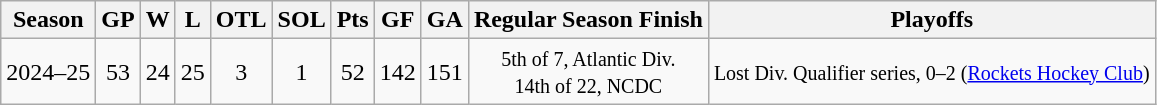<table class="wikitable" style="text-align:center">
<tr>
<th>Season</th>
<th>GP</th>
<th>W</th>
<th>L</th>
<th>OTL</th>
<th>SOL</th>
<th>Pts</th>
<th>GF</th>
<th>GA</th>
<th>Regular Season Finish</th>
<th>Playoffs</th>
</tr>
<tr>
<td>2024–25</td>
<td>53</td>
<td>24</td>
<td>25</td>
<td>3</td>
<td>1</td>
<td>52</td>
<td>142</td>
<td>151</td>
<td><small>5th of 7, Atlantic Div.<br>14th of 22, NCDC</small></td>
<td><small>Lost Div. Qualifier series, 0–2 (<a href='#'>Rockets Hockey Club</a>)</small></td>
</tr>
</table>
